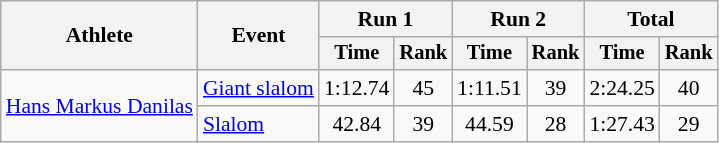<table class="wikitable" style="font-size:90%">
<tr>
<th rowspan=2>Athlete</th>
<th rowspan=2>Event</th>
<th colspan=2>Run 1</th>
<th colspan=2>Run 2</th>
<th colspan=2>Total</th>
</tr>
<tr style="font-size:95%">
<th>Time</th>
<th>Rank</th>
<th>Time</th>
<th>Rank</th>
<th>Time</th>
<th>Rank</th>
</tr>
<tr align=center>
<td align="left" rowspan="2"><a href='#'>Hans Markus Danilas</a></td>
<td align="left"><a href='#'>Giant slalom</a></td>
<td>1:12.74</td>
<td>45</td>
<td>1:11.51</td>
<td>39</td>
<td>2:24.25</td>
<td>40</td>
</tr>
<tr align=center>
<td align="left"><a href='#'>Slalom</a></td>
<td>42.84</td>
<td>39</td>
<td>44.59</td>
<td>28</td>
<td>1:27.43</td>
<td>29</td>
</tr>
</table>
